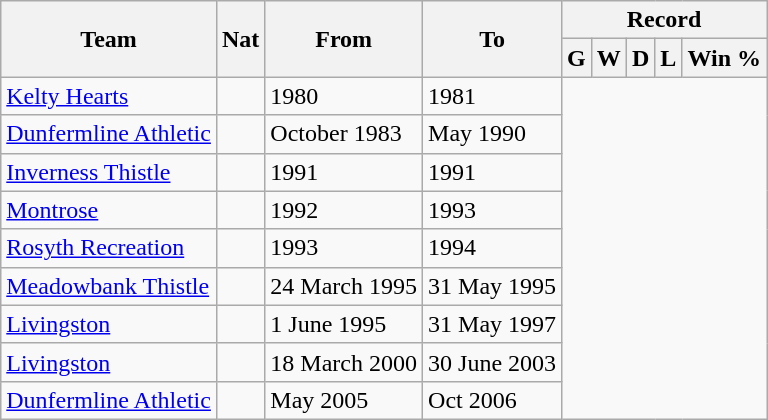<table class="wikitable" style="text-align: center">
<tr>
<th rowspan="2">Team</th>
<th rowspan="2">Nat</th>
<th rowspan="2">From</th>
<th rowspan="2">To</th>
<th colspan="5">Record</th>
</tr>
<tr>
<th>G</th>
<th>W</th>
<th>D</th>
<th>L</th>
<th>Win %</th>
</tr>
<tr>
<td align=left><a href='#'>Kelty Hearts</a></td>
<td></td>
<td align=left>1980</td>
<td align=left>1981<br></td>
</tr>
<tr>
<td align=left><a href='#'>Dunfermline Athletic</a></td>
<td></td>
<td align=left>October 1983</td>
<td align=left>May 1990<br></td>
</tr>
<tr>
<td align=left><a href='#'>Inverness Thistle</a></td>
<td></td>
<td align=left>1991</td>
<td align=left>1991<br></td>
</tr>
<tr>
<td align=left><a href='#'>Montrose</a></td>
<td></td>
<td align=left>1992</td>
<td align=left>1993<br></td>
</tr>
<tr>
<td align=left><a href='#'>Rosyth Recreation</a></td>
<td></td>
<td align=left>1993</td>
<td align=left>1994<br></td>
</tr>
<tr>
<td align=left><a href='#'>Meadowbank Thistle</a></td>
<td></td>
<td align=left>24 March 1995</td>
<td align=left>31 May 1995<br></td>
</tr>
<tr>
<td align=left><a href='#'>Livingston</a></td>
<td></td>
<td align=left>1 June 1995</td>
<td align=left>31 May 1997<br></td>
</tr>
<tr>
<td align=left><a href='#'>Livingston</a></td>
<td></td>
<td align=left>18 March 2000</td>
<td align=left>30 June 2003<br></td>
</tr>
<tr>
<td align=left><a href='#'>Dunfermline Athletic</a></td>
<td></td>
<td align=left>May 2005</td>
<td align=left>Oct 2006<br></td>
</tr>
</table>
